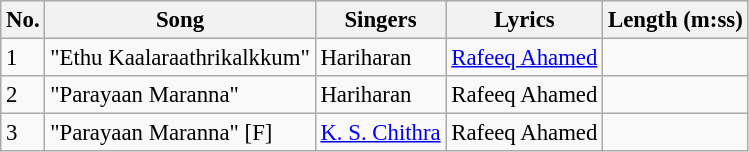<table class="wikitable" style="font-size:95%;">
<tr>
<th>No.</th>
<th>Song</th>
<th>Singers</th>
<th>Lyrics</th>
<th>Length (m:ss)</th>
</tr>
<tr>
<td>1</td>
<td>"Ethu Kaalaraathrikalkkum"</td>
<td>Hariharan</td>
<td><a href='#'>Rafeeq Ahamed</a></td>
<td></td>
</tr>
<tr>
<td>2</td>
<td>"Parayaan Maranna"</td>
<td>Hariharan</td>
<td>Rafeeq Ahamed</td>
<td></td>
</tr>
<tr>
<td>3</td>
<td>"Parayaan Maranna" [F]</td>
<td><a href='#'>K. S. Chithra</a></td>
<td>Rafeeq Ahamed</td>
<td></td>
</tr>
</table>
